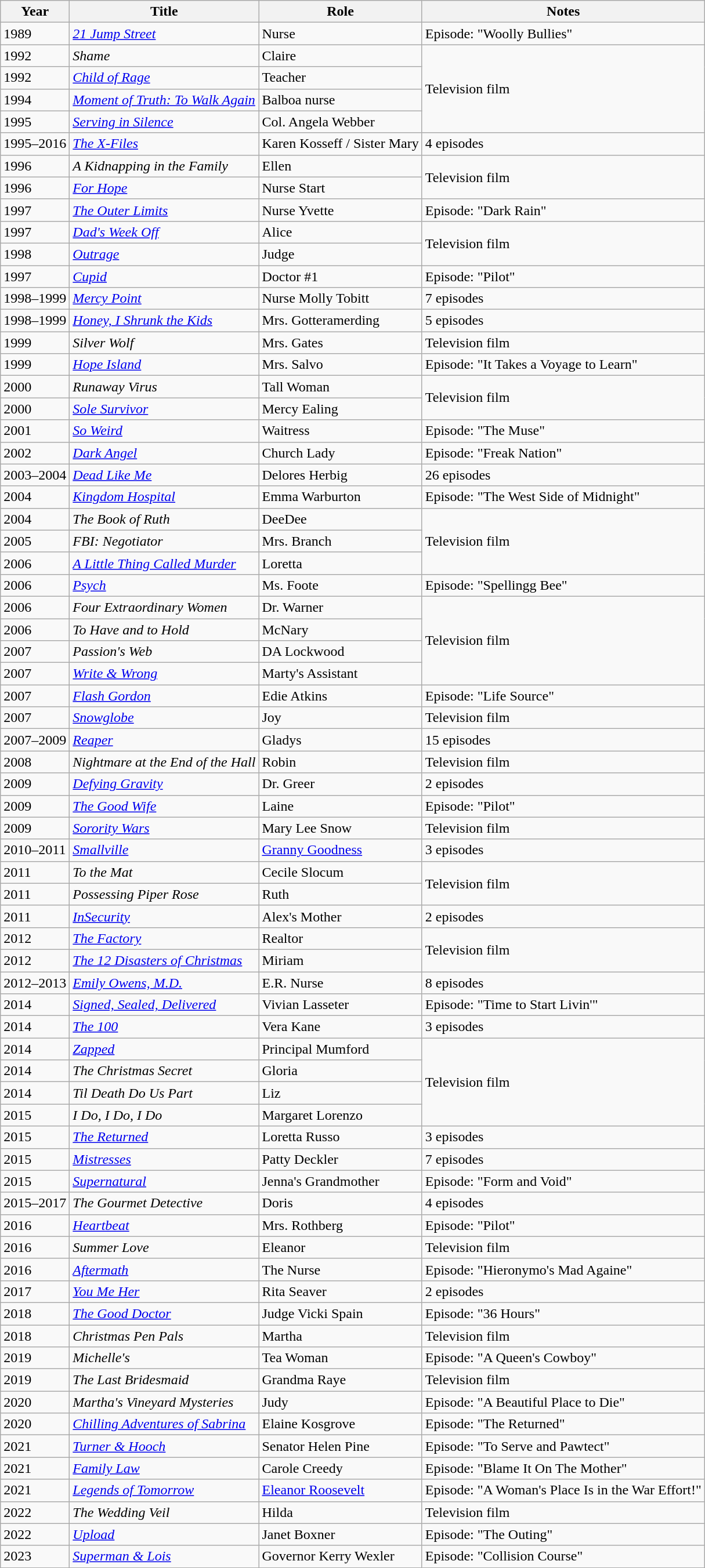<table class="wikitable sortable">
<tr>
<th>Year</th>
<th>Title</th>
<th>Role</th>
<th class="unsortable">Notes</th>
</tr>
<tr>
<td>1989</td>
<td><em><a href='#'>21 Jump Street</a></em></td>
<td>Nurse</td>
<td>Episode: "Woolly Bullies"</td>
</tr>
<tr>
<td>1992</td>
<td><em>Shame</em></td>
<td>Claire</td>
<td rowspan="4">Television film</td>
</tr>
<tr>
<td>1992</td>
<td><em><a href='#'>Child of Rage</a></em></td>
<td>Teacher</td>
</tr>
<tr>
<td>1994</td>
<td><em><a href='#'>Moment of Truth: To Walk Again</a></em></td>
<td>Balboa nurse</td>
</tr>
<tr>
<td>1995</td>
<td><a href='#'><em>Serving in Silence</em></a></td>
<td>Col. Angela Webber</td>
</tr>
<tr>
<td>1995–2016</td>
<td data-sort-value="X-Files, The"><em><a href='#'>The X-Files</a></em></td>
<td>Karen Kosseff / Sister Mary</td>
<td>4 episodes</td>
</tr>
<tr>
<td>1996</td>
<td data-sort-value="Kidnapping in the Family, A"><em>A Kidnapping in the Family</em></td>
<td>Ellen</td>
<td rowspan="2">Television film</td>
</tr>
<tr>
<td>1996</td>
<td><em><a href='#'>For Hope</a></em></td>
<td>Nurse Start</td>
</tr>
<tr>
<td>1997</td>
<td data-sort-value="Outer Limits, The"><a href='#'><em>The Outer Limits</em></a></td>
<td>Nurse Yvette</td>
<td>Episode: "Dark Rain"</td>
</tr>
<tr>
<td>1997</td>
<td><em><a href='#'>Dad's Week Off</a></em></td>
<td>Alice</td>
<td rowspan="2">Television film</td>
</tr>
<tr>
<td>1998</td>
<td><a href='#'><em>Outrage</em></a></td>
<td>Judge</td>
</tr>
<tr>
<td>1997</td>
<td><a href='#'><em>Cupid</em></a></td>
<td>Doctor #1</td>
<td>Episode: "Pilot"</td>
</tr>
<tr>
<td>1998–1999</td>
<td><em><a href='#'>Mercy Point</a></em></td>
<td>Nurse Molly Tobitt</td>
<td>7 episodes</td>
</tr>
<tr>
<td>1998–1999</td>
<td><a href='#'><em>Honey, I Shrunk the Kids</em></a></td>
<td>Mrs. Gotteramerding</td>
<td>5 episodes</td>
</tr>
<tr>
<td>1999</td>
<td><em>Silver Wolf</em></td>
<td>Mrs. Gates</td>
<td>Television film</td>
</tr>
<tr>
<td>1999</td>
<td><a href='#'><em>Hope Island</em></a></td>
<td>Mrs. Salvo</td>
<td>Episode: "It Takes a Voyage to Learn"</td>
</tr>
<tr>
<td>2000</td>
<td><em>Runaway Virus</em></td>
<td>Tall Woman</td>
<td rowspan="2">Television film</td>
</tr>
<tr>
<td>2000</td>
<td><a href='#'><em>Sole Survivor</em></a></td>
<td>Mercy Ealing</td>
</tr>
<tr>
<td>2001</td>
<td><em><a href='#'>So Weird</a></em></td>
<td>Waitress</td>
<td>Episode: "The Muse"</td>
</tr>
<tr>
<td>2002</td>
<td><a href='#'><em>Dark Angel</em></a></td>
<td>Church Lady</td>
<td>Episode: "Freak Nation"</td>
</tr>
<tr>
<td>2003–2004</td>
<td><em><a href='#'>Dead Like Me</a></em></td>
<td>Delores Herbig</td>
<td>26 episodes</td>
</tr>
<tr>
<td>2004</td>
<td><em><a href='#'>Kingdom Hospital</a></em></td>
<td>Emma Warburton</td>
<td>Episode: "The West Side of Midnight"</td>
</tr>
<tr>
<td>2004</td>
<td data-sort-value="Book of Ruth, The"><em>The Book of Ruth</em></td>
<td>DeeDee</td>
<td rowspan="3">Television film</td>
</tr>
<tr>
<td>2005</td>
<td><em>FBI: Negotiator</em></td>
<td>Mrs. Branch</td>
</tr>
<tr>
<td>2006</td>
<td data-sort-value="Little Thing Called Murder, A"><em><a href='#'>A Little Thing Called Murder</a></em></td>
<td>Loretta</td>
</tr>
<tr>
<td>2006</td>
<td><em><a href='#'>Psych</a></em></td>
<td>Ms. Foote</td>
<td>Episode: "Spellingg Bee"</td>
</tr>
<tr>
<td>2006</td>
<td><em>Four Extraordinary Women</em></td>
<td>Dr. Warner</td>
<td rowspan="4">Television film</td>
</tr>
<tr>
<td>2006</td>
<td><em>To Have and to Hold</em></td>
<td>McNary</td>
</tr>
<tr>
<td>2007</td>
<td><em>Passion's Web</em></td>
<td>DA Lockwood</td>
</tr>
<tr>
<td>2007</td>
<td><em><a href='#'>Write & Wrong</a></em></td>
<td>Marty's Assistant</td>
</tr>
<tr>
<td>2007</td>
<td><a href='#'><em>Flash Gordon</em></a></td>
<td>Edie Atkins</td>
<td>Episode: "Life Source"</td>
</tr>
<tr>
<td>2007</td>
<td><a href='#'><em>Snowglobe</em></a></td>
<td>Joy</td>
<td>Television film</td>
</tr>
<tr>
<td>2007–2009</td>
<td><a href='#'><em>Reaper</em></a></td>
<td>Gladys</td>
<td>15 episodes</td>
</tr>
<tr>
<td>2008</td>
<td><em>Nightmare at the End of the Hall</em></td>
<td>Robin</td>
<td>Television film</td>
</tr>
<tr>
<td>2009</td>
<td><a href='#'><em>Defying Gravity</em></a></td>
<td>Dr. Greer</td>
<td>2 episodes</td>
</tr>
<tr>
<td>2009</td>
<td data-sort-value="Good Wife, The"><em><a href='#'>The Good Wife</a></em></td>
<td>Laine</td>
<td>Episode: "Pilot"</td>
</tr>
<tr>
<td>2009</td>
<td><em><a href='#'>Sorority Wars</a></em></td>
<td>Mary Lee Snow</td>
<td>Television film</td>
</tr>
<tr>
<td>2010–2011</td>
<td><em><a href='#'>Smallville</a></em></td>
<td><a href='#'>Granny Goodness</a></td>
<td>3 episodes</td>
</tr>
<tr>
<td>2011</td>
<td><em>To the Mat</em></td>
<td>Cecile Slocum</td>
<td rowspan="2">Television film</td>
</tr>
<tr>
<td>2011</td>
<td><em>Possessing Piper Rose</em></td>
<td>Ruth</td>
</tr>
<tr>
<td>2011</td>
<td><em><a href='#'>InSecurity</a></em></td>
<td>Alex's Mother</td>
<td>2 episodes</td>
</tr>
<tr>
<td>2012</td>
<td data-sort-value="Factory, The"><a href='#'><em>The Factory</em></a></td>
<td>Realtor</td>
<td rowspan="2">Television film</td>
</tr>
<tr>
<td>2012</td>
<td data-sort-value="12 Disasters of Christmas, The"><em><a href='#'>The 12 Disasters of Christmas</a></em></td>
<td>Miriam</td>
</tr>
<tr>
<td>2012–2013</td>
<td><em><a href='#'>Emily Owens, M.D.</a></em></td>
<td>E.R. Nurse</td>
<td>8 episodes</td>
</tr>
<tr>
<td>2014</td>
<td><a href='#'><em>Signed, Sealed, Delivered</em></a></td>
<td>Vivian Lasseter</td>
<td>Episode: "Time to Start Livin'"</td>
</tr>
<tr>
<td>2014</td>
<td data-sort-value="100, The"><a href='#'><em>The 100</em></a></td>
<td>Vera Kane</td>
<td>3 episodes</td>
</tr>
<tr>
<td>2014</td>
<td><a href='#'><em>Zapped</em></a></td>
<td>Principal Mumford</td>
<td rowspan="4">Television film</td>
</tr>
<tr>
<td>2014</td>
<td data-sort-value="Christmas Secret, The"><em>The Christmas Secret</em></td>
<td>Gloria</td>
</tr>
<tr>
<td>2014</td>
<td><em>Til Death Do Us Part</em></td>
<td>Liz</td>
</tr>
<tr>
<td>2015</td>
<td><em>I Do, I Do, I Do</em></td>
<td>Margaret Lorenzo</td>
</tr>
<tr>
<td>2015</td>
<td data-sort-value="Returned, The"><a href='#'><em>The Returned</em></a></td>
<td>Loretta Russo</td>
<td>3 episodes</td>
</tr>
<tr>
<td>2015</td>
<td><a href='#'><em>Mistresses</em></a></td>
<td>Patty Deckler</td>
<td>7 episodes</td>
</tr>
<tr>
<td>2015</td>
<td><a href='#'><em>Supernatural</em></a></td>
<td>Jenna's Grandmother</td>
<td>Episode: "Form and Void"</td>
</tr>
<tr>
<td>2015–2017</td>
<td data-sort-value="Gourmet Detective, The"><em>The Gourmet Detective</em></td>
<td>Doris</td>
<td>4 episodes</td>
</tr>
<tr>
<td>2016</td>
<td><a href='#'><em>Heartbeat</em></a></td>
<td>Mrs. Rothberg</td>
<td>Episode: "Pilot"</td>
</tr>
<tr>
<td>2016</td>
<td><em>Summer Love</em></td>
<td>Eleanor</td>
<td>Television film</td>
</tr>
<tr>
<td>2016</td>
<td><a href='#'><em>Aftermath</em></a></td>
<td>The Nurse</td>
<td>Episode: "Hieronymo's Mad Againe"</td>
</tr>
<tr>
<td>2017</td>
<td><em><a href='#'>You Me Her</a></em></td>
<td>Rita Seaver</td>
<td>2 episodes</td>
</tr>
<tr>
<td>2018</td>
<td data-sort-value="Good Doctor, The"><a href='#'><em>The Good Doctor</em></a></td>
<td>Judge Vicki Spain</td>
<td>Episode: "36 Hours"</td>
</tr>
<tr>
<td>2018</td>
<td><em>Christmas Pen Pals</em></td>
<td>Martha</td>
<td>Television film</td>
</tr>
<tr>
<td>2019</td>
<td><em>Michelle's</em></td>
<td>Tea Woman</td>
<td>Episode: "A Queen's Cowboy"</td>
</tr>
<tr>
<td>2019</td>
<td data-sort-value="Last Bridesmaid, The"><em>The Last Bridesmaid</em></td>
<td>Grandma Raye</td>
<td>Television film</td>
</tr>
<tr>
<td>2020</td>
<td><em>Martha's Vineyard Mysteries</em></td>
<td>Judy</td>
<td>Episode: "A Beautiful Place to Die"</td>
</tr>
<tr>
<td>2020</td>
<td><a href='#'><em>Chilling Adventures of Sabrina</em></a></td>
<td>Elaine Kosgrove</td>
<td>Episode: "The Returned"</td>
</tr>
<tr>
<td>2021</td>
<td><a href='#'><em>Turner & Hooch</em></a></td>
<td>Senator Helen Pine</td>
<td>Episode: "To Serve and Pawtect"</td>
</tr>
<tr>
<td>2021</td>
<td><a href='#'><em>Family Law</em></a></td>
<td>Carole Creedy</td>
<td>Episode: "Blame It On The Mother"</td>
</tr>
<tr>
<td>2021</td>
<td><em><a href='#'>Legends of Tomorrow</a></em></td>
<td><a href='#'>Eleanor Roosevelt</a></td>
<td>Episode: "A Woman's Place Is in the War Effort!"</td>
</tr>
<tr>
<td>2022</td>
<td data-sort-value="Wedding Veil, The"><em>The Wedding Veil</em></td>
<td>Hilda</td>
<td>Television film</td>
</tr>
<tr>
<td>2022</td>
<td><a href='#'><em>Upload</em></a></td>
<td>Janet Boxner</td>
<td>Episode: "The Outing"</td>
</tr>
<tr>
<td>2023</td>
<td><em><a href='#'>Superman & Lois</a></em></td>
<td>Governor Kerry Wexler</td>
<td>Episode: "Collision Course"</td>
</tr>
</table>
